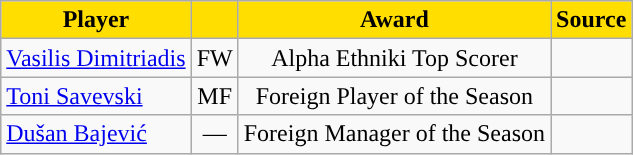<table class="wikitable">
<tr>
<th style="background:#FFDE00">Player</th>
<th style="background:#FFDE00"></th>
<th style="background:#FFDE00">Award</th>
<th style="background:#FFDE00">Source</th>
</tr>
<tr>
<td> <a href='#'>Vasilis Dimitriadis</a></td>
<td align="center">FW</td>
<td align="center">Alpha Ethniki Top Scorer</td>
<td align="center"></td>
</tr>
<tr>
<td> <a href='#'>Toni Savevski</a></td>
<td align="center">MF</td>
<td align="center">Foreign Player of the Season</td>
<td align="center"></td>
</tr>
<tr>
<td> <a href='#'>Dušan Bajević</a></td>
<td align="center">—</td>
<td align="center">Foreign Manager of the Season</td>
<td align="center"></td>
</tr>
</table>
